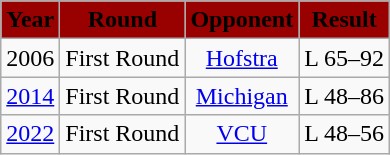<table class="wikitable">
<tr>
<th style="background:#990000; text-align:center;"><span>Year</span></th>
<th style="background:#990000; text-align:center;"><span>Round</span></th>
<th style="background:#990000; text-align:center;"><span>Opponent</span></th>
<th style="background:#990000; text-align:center;"><span>Result</span></th>
</tr>
<tr align="center">
<td>2006</td>
<td>First Round</td>
<td><a href='#'>Hofstra</a></td>
<td>L 65–92</td>
</tr>
<tr align="center">
<td><a href='#'>2014</a></td>
<td>First Round</td>
<td><a href='#'>Michigan</a></td>
<td>L 48–86</td>
</tr>
<tr align="center">
<td><a href='#'>2022</a></td>
<td>First Round</td>
<td><a href='#'>VCU</a></td>
<td>L 48–56</td>
</tr>
</table>
